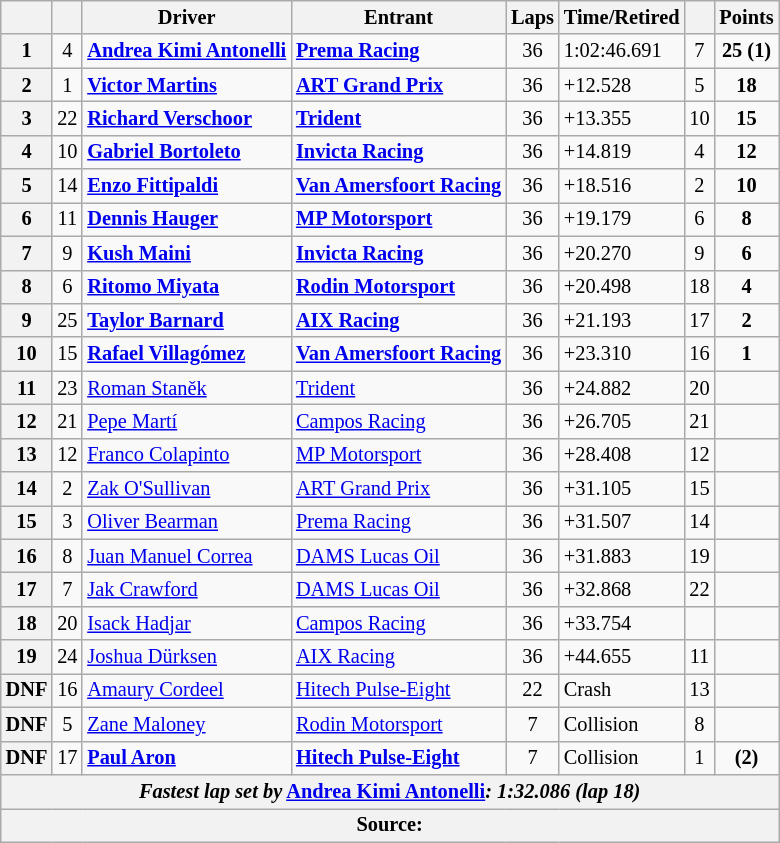<table class="wikitable" style="font-size:85%">
<tr>
<th scope="col"></th>
<th scope="col"></th>
<th scope="col">Driver</th>
<th scope="col">Entrant</th>
<th scope="col">Laps</th>
<th scope="col">Time/Retired</th>
<th scope="col"></th>
<th scope="col">Points</th>
</tr>
<tr>
<th>1</th>
<td align="center">4</td>
<td> <strong><a href='#'>Andrea Kimi Antonelli</a></strong></td>
<td><strong><a href='#'>Prema Racing</a></strong></td>
<td align="center">36</td>
<td>1:02:46.691</td>
<td align="center">7</td>
<td align="center"><strong>25 (1)</strong></td>
</tr>
<tr>
<th>2</th>
<td align="center">1</td>
<td> <strong><a href='#'>Victor Martins</a></strong></td>
<td><strong><a href='#'>ART Grand Prix</a></strong></td>
<td align="center">36</td>
<td>+12.528</td>
<td align="center">5</td>
<td align="center"><strong>18</strong></td>
</tr>
<tr>
<th>3</th>
<td align="center">22</td>
<td> <strong><a href='#'>Richard Verschoor</a></strong></td>
<td><strong><a href='#'>Trident</a></strong></td>
<td align="center">36</td>
<td>+13.355</td>
<td align="center">10</td>
<td align="center"><strong>15</strong></td>
</tr>
<tr>
<th>4</th>
<td align="center">10</td>
<td> <strong><a href='#'>Gabriel Bortoleto</a></strong></td>
<td><strong><a href='#'>Invicta Racing</a></strong></td>
<td align="center">36</td>
<td>+14.819</td>
<td align="center">4</td>
<td align="center"><strong>12</strong></td>
</tr>
<tr>
<th>5</th>
<td align="center">14</td>
<td> <strong><a href='#'>Enzo Fittipaldi</a></strong></td>
<td><strong><a href='#'>Van Amersfoort Racing</a></strong></td>
<td align="center">36</td>
<td>+18.516</td>
<td align="center">2</td>
<td align="center"><strong>10</strong></td>
</tr>
<tr>
<th>6</th>
<td align="center">11</td>
<td> <strong><a href='#'>Dennis Hauger</a></strong></td>
<td><strong><a href='#'>MP Motorsport</a></strong></td>
<td align="center">36</td>
<td>+19.179</td>
<td align="center">6</td>
<td align="center"><strong>8</strong></td>
</tr>
<tr>
<th>7</th>
<td align="center">9</td>
<td> <strong><a href='#'>Kush Maini</a></strong></td>
<td><strong><a href='#'>Invicta Racing</a></strong></td>
<td align="center">36</td>
<td>+20.270</td>
<td align="center">9</td>
<td align="center"><strong>6</strong></td>
</tr>
<tr>
<th>8</th>
<td align="center">6</td>
<td> <strong><a href='#'>Ritomo Miyata</a></strong></td>
<td><strong><a href='#'>Rodin Motorsport</a></strong></td>
<td align="center">36</td>
<td>+20.498</td>
<td align="center">18</td>
<td align="center"><strong>4</strong></td>
</tr>
<tr>
<th>9</th>
<td align="center">25</td>
<td> <strong><a href='#'>Taylor Barnard</a></strong></td>
<td><strong><a href='#'>AIX Racing</a></strong></td>
<td align="center">36</td>
<td>+21.193</td>
<td align="center">17</td>
<td align="center"><strong>2</strong></td>
</tr>
<tr>
<th>10</th>
<td align="center">15</td>
<td> <strong><a href='#'>Rafael Villagómez</a></strong></td>
<td><strong><a href='#'>Van Amersfoort Racing</a></strong></td>
<td align="center">36</td>
<td>+23.310</td>
<td align="center">16</td>
<td align="center"><strong>1</strong></td>
</tr>
<tr>
<th>11</th>
<td align="center">23</td>
<td> <a href='#'>Roman Staněk</a></td>
<td><a href='#'>Trident</a></td>
<td align="center">36</td>
<td>+24.882</td>
<td align="center">20</td>
<td align="center"></td>
</tr>
<tr>
<th>12</th>
<td align="center">21</td>
<td> <a href='#'>Pepe Martí</a></td>
<td><a href='#'>Campos Racing</a></td>
<td align="center">36</td>
<td>+26.705</td>
<td align="center">21</td>
<td align="center"></td>
</tr>
<tr>
<th>13</th>
<td align="center">12</td>
<td> <a href='#'>Franco Colapinto</a></td>
<td><a href='#'>MP Motorsport</a></td>
<td align="center">36</td>
<td>+28.408</td>
<td align="center">12</td>
<td align="center"></td>
</tr>
<tr>
<th>14</th>
<td align="center">2</td>
<td> <a href='#'>Zak O'Sullivan</a></td>
<td><a href='#'>ART Grand Prix</a></td>
<td align="center">36</td>
<td>+31.105</td>
<td align="center">15</td>
<td align="center"></td>
</tr>
<tr>
<th>15</th>
<td align="center">3</td>
<td> <a href='#'>Oliver Bearman</a></td>
<td><a href='#'>Prema Racing</a></td>
<td align="center">36</td>
<td>+31.507</td>
<td align="center">14</td>
<td align="center"></td>
</tr>
<tr>
<th>16</th>
<td align="center">8</td>
<td> <a href='#'>Juan Manuel Correa</a></td>
<td><a href='#'>DAMS Lucas Oil</a></td>
<td align="center">36</td>
<td>+31.883</td>
<td align="center">19</td>
<td align="center"></td>
</tr>
<tr>
<th>17</th>
<td align="center">7</td>
<td> <a href='#'>Jak Crawford</a></td>
<td><a href='#'>DAMS Lucas Oil</a></td>
<td align="center">36</td>
<td>+32.868</td>
<td align="center">22</td>
<td align="center"></td>
</tr>
<tr>
<th>18</th>
<td align="center">20</td>
<td> <a href='#'>Isack Hadjar</a></td>
<td><a href='#'>Campos Racing</a></td>
<td align="center">36</td>
<td>+33.754</td>
<td align="center"></td>
<td align="center"></td>
</tr>
<tr>
<th>19</th>
<td align="center">24</td>
<td> <a href='#'>Joshua Dürksen</a></td>
<td><a href='#'>AIX Racing</a></td>
<td align="center">36</td>
<td>+44.655</td>
<td align="center">11</td>
<td align="center"></td>
</tr>
<tr>
<th>DNF</th>
<td align="center">16</td>
<td> <a href='#'>Amaury Cordeel</a></td>
<td><a href='#'>Hitech Pulse-Eight</a></td>
<td align="center">22</td>
<td>Crash</td>
<td align="center">13</td>
<td align="center"></td>
</tr>
<tr>
<th>DNF</th>
<td align="center">5</td>
<td> <a href='#'>Zane Maloney</a></td>
<td><a href='#'>Rodin Motorsport</a></td>
<td align="center">7</td>
<td>Collision</td>
<td align="center">8</td>
<td align="center"></td>
</tr>
<tr>
<th>DNF</th>
<td align="center">17</td>
<td> <strong><a href='#'>Paul Aron</a></strong></td>
<td><strong><a href='#'>Hitech Pulse-Eight</a></strong></td>
<td align="center">7</td>
<td>Collision</td>
<td align="center">1</td>
<td align="center"><strong>(2)</strong></td>
</tr>
<tr>
<th colspan="8"><em>Fastest lap set by</em> <strong> <a href='#'>Andrea Kimi Antonelli</a><strong><em>: 1:32.086 (lap 18)<em></th>
</tr>
<tr>
<th colspan="8">Source:</th>
</tr>
</table>
